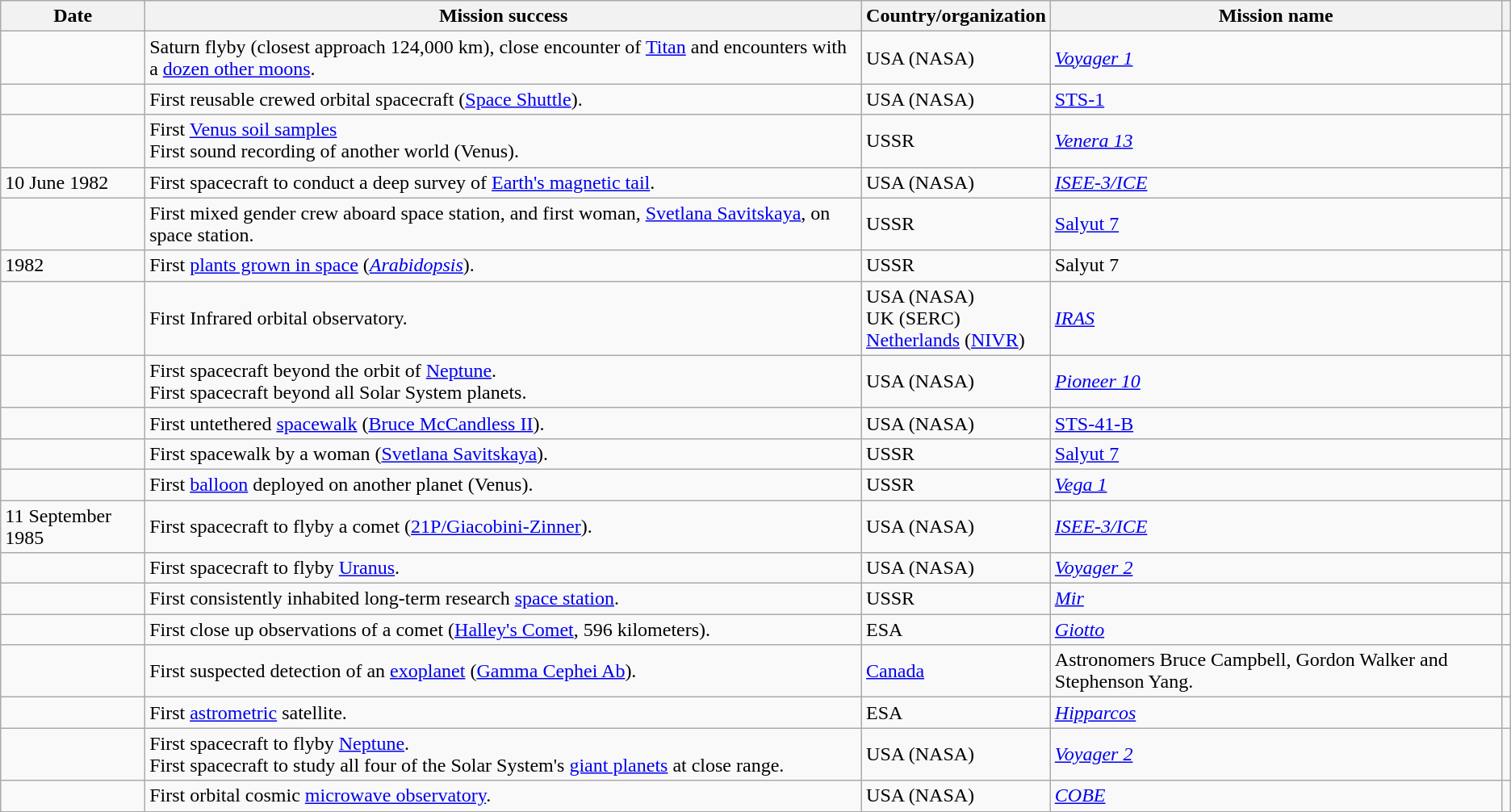<table class="wikitable sticky-header">
<tr>
<th>Date</th>
<th>Mission success</th>
<th>Country/organization</th>
<th>Mission name</th>
<th></th>
</tr>
<tr>
<td></td>
<td>Saturn flyby (closest approach 124,000 km), close encounter of <a href='#'>Titan</a> and encounters with a <a href='#'>dozen other moons</a>.</td>
<td> USA (NASA)</td>
<td><em><a href='#'>Voyager 1</a></em></td>
<td></td>
</tr>
<tr>
<td></td>
<td>First reusable crewed orbital spacecraft (<a href='#'>Space Shuttle</a>).</td>
<td> USA (NASA)</td>
<td><a href='#'>STS-1</a></td>
<td></td>
</tr>
<tr>
<td></td>
<td>First <a href='#'>Venus soil samples</a><br>First sound recording of another world (Venus).</td>
<td> USSR</td>
<td><em><a href='#'>Venera 13</a></em></td>
<td></td>
</tr>
<tr>
<td>10 June 1982</td>
<td>First spacecraft to conduct a deep survey of <a href='#'>Earth's magnetic tail</a>.</td>
<td> USA (NASA)</td>
<td><a href='#'><em>ISEE-3/ICE</em></a></td>
<td></td>
</tr>
<tr>
<td></td>
<td>First mixed gender crew aboard space station, and first woman, <a href='#'>Svetlana Savitskaya</a>, on space station.</td>
<td> USSR</td>
<td><a href='#'>Salyut 7</a></td>
<td></td>
</tr>
<tr>
<td>1982</td>
<td>First <a href='#'>plants grown in space</a> (<em><a href='#'>Arabidopsis</a></em>).</td>
<td> USSR</td>
<td>Salyut 7</td>
<td></td>
</tr>
<tr>
<td></td>
<td>First Infrared orbital observatory.</td>
<td> USA (NASA)<br> UK (SERC)<br> <a href='#'>Netherlands</a> (<a href='#'>NIVR</a>)</td>
<td><em><a href='#'>IRAS</a></em></td>
<td></td>
</tr>
<tr>
<td></td>
<td>First spacecraft beyond the orbit of <a href='#'>Neptune</a>.<br>First spacecraft beyond all Solar System planets.</td>
<td> USA (NASA)</td>
<td><em><a href='#'>Pioneer 10</a></em></td>
<td></td>
</tr>
<tr>
<td></td>
<td>First untethered <a href='#'>spacewalk</a> (<a href='#'>Bruce McCandless II</a>).</td>
<td> USA (NASA)</td>
<td><a href='#'>STS-41-B</a></td>
<td></td>
</tr>
<tr>
<td></td>
<td>First spacewalk by a woman (<a href='#'>Svetlana Savitskaya</a>).</td>
<td> USSR</td>
<td><a href='#'>Salyut 7</a></td>
<td></td>
</tr>
<tr>
<td></td>
<td>First <a href='#'>balloon</a> deployed on another planet (Venus).</td>
<td> USSR</td>
<td><em><a href='#'>Vega 1</a></em></td>
<td></td>
</tr>
<tr>
<td>11 September 1985</td>
<td>First spacecraft to flyby a comet (<a href='#'>21P/Giacobini-Zinner</a>).</td>
<td> USA (NASA)</td>
<td><a href='#'><em>ISEE-3/ICE</em></a></td>
<td></td>
</tr>
<tr>
<td></td>
<td>First spacecraft to flyby <a href='#'>Uranus</a>.</td>
<td> USA (NASA)</td>
<td><em><a href='#'>Voyager 2</a></em></td>
<td></td>
</tr>
<tr>
<td></td>
<td>First consistently inhabited long-term research <a href='#'>space station</a>.</td>
<td> USSR</td>
<td><em><a href='#'>Mir</a></em></td>
<td></td>
</tr>
<tr>
<td></td>
<td>First close up observations of a comet (<a href='#'>Halley's Comet</a>, 596 kilometers).</td>
<td> ESA</td>
<td><em><a href='#'>Giotto</a></em></td>
<td></td>
</tr>
<tr>
<td></td>
<td>First suspected detection of an <a href='#'>exoplanet</a> (<a href='#'>Gamma Cephei Ab</a>).</td>
<td> <a href='#'>Canada</a></td>
<td>Astronomers Bruce Campbell, Gordon Walker and Stephenson Yang.</td>
<td></td>
</tr>
<tr>
<td></td>
<td>First <a href='#'>astrometric</a> satellite.</td>
<td> ESA</td>
<td><em><a href='#'>Hipparcos</a></em></td>
<td></td>
</tr>
<tr>
<td></td>
<td>First spacecraft to flyby <a href='#'>Neptune</a>.<br>First spacecraft to study all four of the Solar System's <a href='#'>giant planets</a> at close range.</td>
<td> USA (NASA)</td>
<td><em><a href='#'>Voyager 2</a></em></td>
<td></td>
</tr>
<tr>
<td></td>
<td>First orbital cosmic <a href='#'>microwave observatory</a>.</td>
<td> USA (NASA)</td>
<td><a href='#'><em>COBE</em></a></td>
<td></td>
</tr>
</table>
